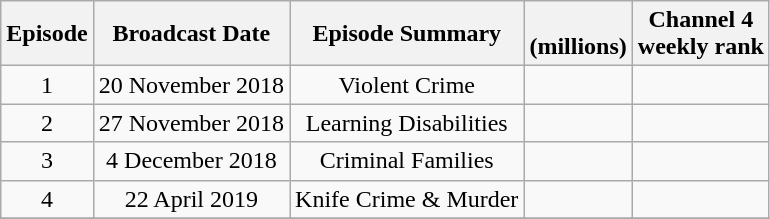<table class=wikitable style="text-align:center">
<tr>
<th scope="col">Episode</th>
<th scope="col">Broadcast Date</th>
<th scope="col">Episode Summary</th>
<th scope="col"><br>(millions)</th>
<th scope="col">Channel 4<br>weekly rank</th>
</tr>
<tr>
<td>1</td>
<td>20 November 2018</td>
<td>Violent Crime</td>
<td></td>
<td></td>
</tr>
<tr>
<td>2</td>
<td>27 November 2018</td>
<td>Learning Disabilities</td>
<td></td>
<td></td>
</tr>
<tr>
<td>3</td>
<td>4 December 2018</td>
<td>Criminal Families</td>
<td></td>
<td></td>
</tr>
<tr>
<td>4</td>
<td>22 April 2019</td>
<td>Knife Crime & Murder</td>
<td></td>
<td></td>
</tr>
<tr>
</tr>
</table>
